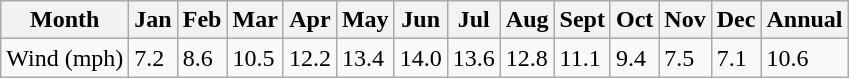<table class="wikitable">
<tr>
<th>Month</th>
<th>Jan</th>
<th>Feb</th>
<th>Mar</th>
<th>Apr</th>
<th>May</th>
<th>Jun</th>
<th>Jul</th>
<th>Aug</th>
<th>Sept</th>
<th>Oct</th>
<th>Nov</th>
<th>Dec</th>
<th>Annual</th>
</tr>
<tr>
<td>Wind (mph)</td>
<td>7.2</td>
<td>8.6</td>
<td>10.5</td>
<td>12.2</td>
<td>13.4</td>
<td>14.0</td>
<td>13.6</td>
<td>12.8</td>
<td>11.1</td>
<td>9.4</td>
<td>7.5</td>
<td>7.1</td>
<td>10.6</td>
</tr>
</table>
